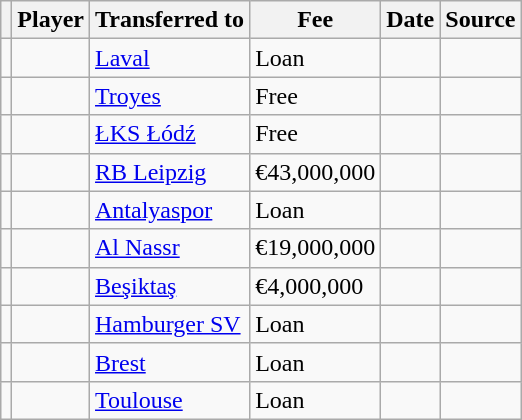<table class="wikitable plainrowheaders sortable">
<tr>
<th></th>
<th scope="col">Player</th>
<th>Transferred to</th>
<th style="width: 65px;">Fee</th>
<th scope="col">Date</th>
<th scope="col">Source</th>
</tr>
<tr>
<td align=center></td>
<td></td>
<td> <a href='#'>Laval</a></td>
<td>Loan</td>
<td></td>
<td></td>
</tr>
<tr>
<td align="center"></td>
<td></td>
<td> <a href='#'>Troyes</a></td>
<td>Free</td>
<td></td>
<td></td>
</tr>
<tr>
<td align="center"></td>
<td></td>
<td> <a href='#'>ŁKS Łódź</a></td>
<td>Free</td>
<td></td>
<td></td>
</tr>
<tr>
<td align="center"></td>
<td></td>
<td> <a href='#'>RB Leipzig</a></td>
<td>€43,000,000</td>
<td></td>
<td></td>
</tr>
<tr>
<td align="center"></td>
<td></td>
<td> <a href='#'>Antalyaspor</a></td>
<td>Loan</td>
<td></td>
<td></td>
</tr>
<tr>
<td align="center"></td>
<td></td>
<td> <a href='#'>Al Nassr</a></td>
<td>€19,000,000</td>
<td></td>
<td></td>
</tr>
<tr>
<td align="center"></td>
<td></td>
<td> <a href='#'>Beşiktaş</a></td>
<td>€4,000,000</td>
<td></td>
<td></td>
</tr>
<tr>
<td align="center"></td>
<td></td>
<td> <a href='#'>Hamburger SV</a></td>
<td>Loan</td>
<td></td>
<td></td>
</tr>
<tr>
<td align="center"></td>
<td></td>
<td> <a href='#'>Brest</a></td>
<td>Loan</td>
<td></td>
<td></td>
</tr>
<tr>
<td align="center"></td>
<td></td>
<td> <a href='#'>Toulouse</a></td>
<td>Loan</td>
<td></td>
<td></td>
</tr>
</table>
